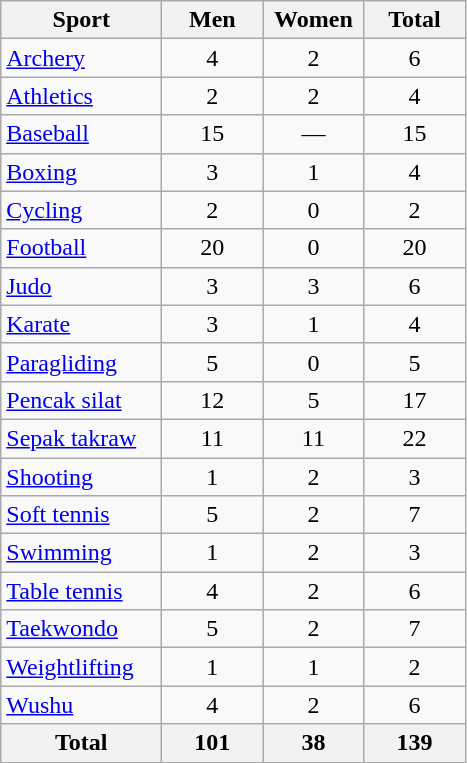<table class="wikitable" style="text-align:center;">
<tr>
<th width=100>Sport</th>
<th width=60>Men</th>
<th width=60>Women</th>
<th width=60>Total</th>
</tr>
<tr>
<td align=left><a href='#'>Archery</a></td>
<td>4</td>
<td>2</td>
<td>6</td>
</tr>
<tr>
<td align=left><a href='#'>Athletics</a></td>
<td>2</td>
<td>2</td>
<td>4</td>
</tr>
<tr>
<td align=left><a href='#'>Baseball</a></td>
<td>15</td>
<td>—</td>
<td>15</td>
</tr>
<tr>
<td align=left><a href='#'>Boxing</a></td>
<td>3</td>
<td>1</td>
<td>4</td>
</tr>
<tr>
<td align=left><a href='#'>Cycling</a></td>
<td>2</td>
<td>0</td>
<td>2</td>
</tr>
<tr>
<td align=left><a href='#'>Football</a></td>
<td>20</td>
<td>0</td>
<td>20</td>
</tr>
<tr>
<td align=left><a href='#'>Judo</a></td>
<td>3</td>
<td>3</td>
<td>6</td>
</tr>
<tr>
<td align=left><a href='#'>Karate</a></td>
<td>3</td>
<td>1</td>
<td>4</td>
</tr>
<tr>
<td align=left><a href='#'>Paragliding</a></td>
<td>5</td>
<td>0</td>
<td>5</td>
</tr>
<tr>
<td align=left><a href='#'>Pencak silat</a></td>
<td>12</td>
<td>5</td>
<td>17</td>
</tr>
<tr>
<td align=left><a href='#'>Sepak takraw</a></td>
<td>11</td>
<td>11</td>
<td>22</td>
</tr>
<tr>
<td align=left><a href='#'>Shooting</a></td>
<td>1</td>
<td>2</td>
<td>3</td>
</tr>
<tr>
<td align=left><a href='#'>Soft tennis</a></td>
<td>5</td>
<td>2</td>
<td>7</td>
</tr>
<tr>
<td align=left><a href='#'>Swimming</a></td>
<td>1</td>
<td>2</td>
<td>3</td>
</tr>
<tr>
<td align=left><a href='#'>Table tennis</a></td>
<td>4</td>
<td>2</td>
<td>6</td>
</tr>
<tr>
<td align=left><a href='#'>Taekwondo</a></td>
<td>5</td>
<td>2</td>
<td>7</td>
</tr>
<tr>
<td align=left><a href='#'>Weightlifting</a></td>
<td>1</td>
<td>1</td>
<td>2</td>
</tr>
<tr>
<td align=left><a href='#'>Wushu</a></td>
<td>4</td>
<td>2</td>
<td>6</td>
</tr>
<tr>
<th>Total</th>
<th>101</th>
<th>38</th>
<th>139</th>
</tr>
</table>
